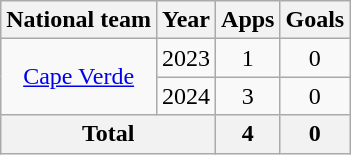<table class="wikitable" style="text-align:center">
<tr>
<th>National team</th>
<th>Year</th>
<th>Apps</th>
<th>Goals</th>
</tr>
<tr>
<td rowspan="2"><a href='#'>Cape Verde</a></td>
<td>2023</td>
<td>1</td>
<td>0</td>
</tr>
<tr>
<td>2024</td>
<td>3</td>
<td>0</td>
</tr>
<tr>
<th colspan="2">Total</th>
<th>4</th>
<th>0</th>
</tr>
</table>
